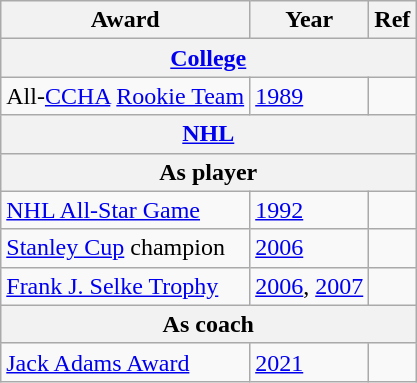<table class="wikitable">
<tr>
<th>Award</th>
<th>Year</th>
<th>Ref</th>
</tr>
<tr>
<th colspan="3"><a href='#'>College</a></th>
</tr>
<tr>
<td>All-<a href='#'>CCHA</a> <a href='#'>Rookie Team</a></td>
<td><a href='#'>1989</a></td>
<td></td>
</tr>
<tr>
<th colspan="3"><a href='#'>NHL</a></th>
</tr>
<tr>
<th colspan="3">As player</th>
</tr>
<tr>
<td><a href='#'>NHL All-Star Game</a></td>
<td><a href='#'>1992</a></td>
<td></td>
</tr>
<tr>
<td><a href='#'>Stanley Cup</a> champion</td>
<td><a href='#'>2006</a></td>
<td></td>
</tr>
<tr>
<td><a href='#'>Frank J. Selke Trophy</a></td>
<td><a href='#'>2006</a>, <a href='#'>2007</a></td>
<td></td>
</tr>
<tr>
<th colspan="3">As coach</th>
</tr>
<tr>
<td><a href='#'>Jack Adams Award</a></td>
<td><a href='#'>2021</a></td>
<td></td>
</tr>
</table>
